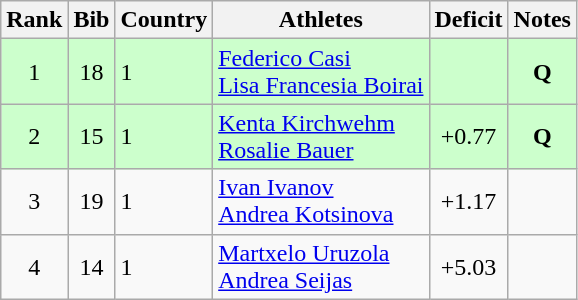<table class="wikitable" style="text-align:center;">
<tr>
<th>Rank</th>
<th>Bib</th>
<th>Country</th>
<th>Athletes</th>
<th>Deficit</th>
<th>Notes</th>
</tr>
<tr bgcolor="#ccffcc">
<td>1</td>
<td>18</td>
<td align=left> 1</td>
<td align=left><a href='#'>Federico Casi</a><br><a href='#'>Lisa Francesia Boirai</a></td>
<td></td>
<td><strong>Q</strong></td>
</tr>
<tr bgcolor="#ccffcc">
<td>2</td>
<td>15</td>
<td align=left> 1</td>
<td align=left><a href='#'>Kenta Kirchwehm</a><br><a href='#'>Rosalie Bauer</a></td>
<td>+0.77</td>
<td><strong>Q</strong></td>
</tr>
<tr>
<td>3</td>
<td>19</td>
<td align=left> 1</td>
<td align=left><a href='#'>Ivan Ivanov</a><br><a href='#'>Andrea Kotsinova</a></td>
<td>+1.17</td>
<td></td>
</tr>
<tr>
<td>4</td>
<td>14</td>
<td align=left> 1</td>
<td align=left><a href='#'>Martxelo Uruzola</a><br><a href='#'>Andrea Seijas</a></td>
<td>+5.03</td>
<td></td>
</tr>
</table>
